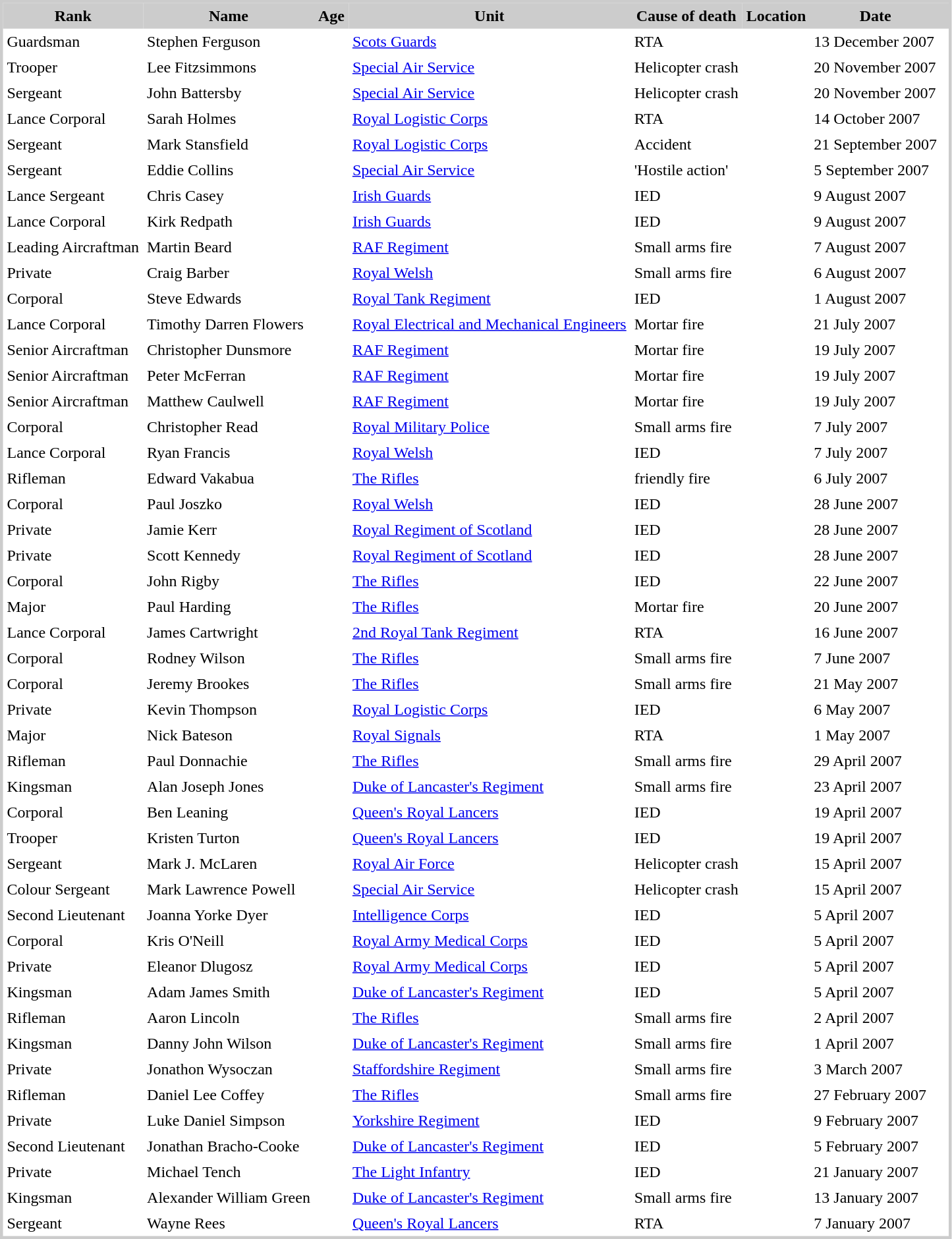<table cellpadding="4" cellspacing="0" style="border:3px solid #cccccc;">
<tr bgcolor="#cccccc">
<th>Rank</th>
<th>Name</th>
<th>Age</th>
<th>Unit</th>
<th>Cause of death</th>
<th>Location</th>
<th>Date</th>
<th></th>
</tr>
<tr>
<td>Guardsman</td>
<td>Stephen Ferguson</td>
<td></td>
<td><a href='#'>Scots Guards</a></td>
<td>RTA</td>
<td></td>
<td>13 December 2007</td>
</tr>
<tr>
<td>Trooper</td>
<td>Lee Fitzsimmons</td>
<td></td>
<td><a href='#'>Special Air Service</a></td>
<td>Helicopter crash</td>
<td></td>
<td>20 November 2007</td>
</tr>
<tr>
<td>Sergeant</td>
<td>John Battersby</td>
<td></td>
<td><a href='#'>Special Air Service</a></td>
<td>Helicopter crash</td>
<td></td>
<td>20 November 2007</td>
</tr>
<tr>
<td>Lance Corporal</td>
<td>Sarah Holmes</td>
<td></td>
<td><a href='#'>Royal Logistic Corps</a></td>
<td>RTA</td>
<td></td>
<td>14 October 2007</td>
</tr>
<tr>
<td>Sergeant</td>
<td>Mark Stansfield</td>
<td></td>
<td><a href='#'>Royal Logistic Corps</a></td>
<td>Accident</td>
<td></td>
<td>21 September 2007</td>
</tr>
<tr>
<td>Sergeant</td>
<td>Eddie Collins</td>
<td></td>
<td><a href='#'>Special Air Service</a></td>
<td>'Hostile action'</td>
<td></td>
<td>5 September 2007</td>
</tr>
<tr>
<td>Lance Sergeant</td>
<td>Chris Casey</td>
<td></td>
<td><a href='#'>Irish Guards</a></td>
<td>IED</td>
<td></td>
<td>9 August 2007</td>
</tr>
<tr>
<td>Lance Corporal</td>
<td>Kirk Redpath</td>
<td></td>
<td><a href='#'>Irish Guards</a></td>
<td>IED</td>
<td></td>
<td>9 August 2007</td>
</tr>
<tr>
<td>Leading Aircraftman</td>
<td>Martin Beard</td>
<td></td>
<td><a href='#'>RAF Regiment</a></td>
<td>Small arms fire</td>
<td></td>
<td>7 August 2007</td>
</tr>
<tr>
<td>Private</td>
<td>Craig Barber</td>
<td></td>
<td><a href='#'>Royal Welsh</a></td>
<td>Small arms fire</td>
<td></td>
<td>6 August 2007</td>
</tr>
<tr>
<td>Corporal</td>
<td>Steve Edwards</td>
<td></td>
<td><a href='#'>Royal Tank Regiment</a></td>
<td>IED</td>
<td></td>
<td>1 August 2007</td>
</tr>
<tr>
<td>Lance Corporal</td>
<td>Timothy Darren Flowers</td>
<td></td>
<td><a href='#'>Royal Electrical and Mechanical Engineers</a></td>
<td>Mortar fire</td>
<td></td>
<td>21 July 2007</td>
</tr>
<tr>
<td>Senior Aircraftman</td>
<td>Christopher Dunsmore</td>
<td></td>
<td><a href='#'>RAF Regiment</a></td>
<td>Mortar fire</td>
<td></td>
<td>19 July 2007</td>
</tr>
<tr>
<td>Senior Aircraftman</td>
<td>Peter McFerran</td>
<td></td>
<td><a href='#'>RAF Regiment</a></td>
<td>Mortar fire</td>
<td></td>
<td>19 July 2007</td>
</tr>
<tr>
<td>Senior Aircraftman</td>
<td>Matthew Caulwell</td>
<td></td>
<td><a href='#'>RAF Regiment</a></td>
<td>Mortar fire</td>
<td></td>
<td>19 July 2007</td>
</tr>
<tr>
<td>Corporal</td>
<td>Christopher Read</td>
<td></td>
<td><a href='#'>Royal Military Police</a></td>
<td>Small arms fire</td>
<td></td>
<td>7 July 2007</td>
</tr>
<tr>
<td>Lance Corporal</td>
<td>Ryan Francis</td>
<td></td>
<td><a href='#'>Royal Welsh</a></td>
<td>IED</td>
<td></td>
<td>7 July 2007</td>
</tr>
<tr>
<td>Rifleman</td>
<td>Edward Vakabua</td>
<td></td>
<td><a href='#'>The Rifles</a></td>
<td>friendly fire</td>
<td></td>
<td>6 July 2007</td>
</tr>
<tr>
<td>Corporal</td>
<td>Paul Joszko</td>
<td></td>
<td><a href='#'>Royal Welsh</a></td>
<td>IED</td>
<td></td>
<td>28 June 2007</td>
</tr>
<tr>
<td>Private</td>
<td>Jamie Kerr</td>
<td></td>
<td><a href='#'>Royal Regiment of Scotland</a></td>
<td>IED</td>
<td></td>
<td>28 June 2007</td>
</tr>
<tr>
<td>Private</td>
<td>Scott Kennedy</td>
<td></td>
<td><a href='#'>Royal Regiment of Scotland</a></td>
<td>IED</td>
<td></td>
<td>28 June 2007</td>
</tr>
<tr>
<td>Corporal</td>
<td>John Rigby</td>
<td></td>
<td><a href='#'>The Rifles</a></td>
<td>IED</td>
<td></td>
<td>22 June 2007</td>
</tr>
<tr>
<td>Major</td>
<td>Paul Harding</td>
<td></td>
<td><a href='#'>The Rifles</a></td>
<td>Mortar fire</td>
<td></td>
<td>20 June 2007</td>
</tr>
<tr>
<td>Lance Corporal</td>
<td>James Cartwright</td>
<td></td>
<td><a href='#'>2nd Royal Tank Regiment</a></td>
<td>RTA</td>
<td></td>
<td>16 June 2007</td>
</tr>
<tr>
<td>Corporal</td>
<td>Rodney Wilson</td>
<td></td>
<td><a href='#'>The Rifles</a></td>
<td>Small arms fire</td>
<td></td>
<td>7 June 2007</td>
</tr>
<tr>
<td>Corporal</td>
<td>Jeremy Brookes</td>
<td></td>
<td><a href='#'>The Rifles</a></td>
<td>Small arms fire</td>
<td></td>
<td>21 May 2007</td>
</tr>
<tr>
<td>Private</td>
<td>Kevin Thompson</td>
<td></td>
<td><a href='#'>Royal Logistic Corps</a></td>
<td>IED</td>
<td></td>
<td>6 May 2007</td>
</tr>
<tr>
<td>Major</td>
<td>Nick Bateson</td>
<td></td>
<td><a href='#'>Royal Signals</a></td>
<td>RTA</td>
<td></td>
<td>1 May 2007</td>
</tr>
<tr>
<td>Rifleman</td>
<td>Paul Donnachie</td>
<td></td>
<td><a href='#'>The Rifles</a></td>
<td>Small arms fire</td>
<td></td>
<td>29 April 2007</td>
</tr>
<tr>
<td>Kingsman</td>
<td>Alan Joseph Jones</td>
<td></td>
<td><a href='#'>Duke of Lancaster's Regiment</a></td>
<td>Small arms fire</td>
<td></td>
<td>23 April 2007</td>
</tr>
<tr>
<td>Corporal</td>
<td>Ben Leaning</td>
<td></td>
<td><a href='#'>Queen's Royal Lancers</a></td>
<td>IED</td>
<td></td>
<td>19 April 2007</td>
</tr>
<tr>
<td>Trooper</td>
<td>Kristen Turton</td>
<td></td>
<td><a href='#'>Queen's Royal Lancers</a></td>
<td>IED</td>
<td></td>
<td>19 April 2007</td>
</tr>
<tr>
<td>Sergeant</td>
<td>Mark J. McLaren</td>
<td></td>
<td><a href='#'>Royal Air Force</a></td>
<td>Helicopter crash</td>
<td></td>
<td>15 April 2007</td>
</tr>
<tr>
<td>Colour Sergeant</td>
<td>Mark Lawrence Powell</td>
<td></td>
<td><a href='#'>Special Air Service</a></td>
<td>Helicopter crash</td>
<td></td>
<td>15 April 2007</td>
</tr>
<tr>
<td>Second Lieutenant</td>
<td>Joanna Yorke Dyer</td>
<td></td>
<td><a href='#'>Intelligence Corps</a></td>
<td>IED</td>
<td></td>
<td>5 April 2007</td>
</tr>
<tr>
<td>Corporal</td>
<td>Kris O'Neill</td>
<td></td>
<td><a href='#'>Royal Army Medical Corps</a></td>
<td>IED</td>
<td></td>
<td>5 April 2007</td>
</tr>
<tr>
<td>Private</td>
<td>Eleanor Dlugosz</td>
<td></td>
<td><a href='#'>Royal Army Medical Corps</a></td>
<td>IED</td>
<td></td>
<td>5 April 2007</td>
</tr>
<tr>
<td>Kingsman</td>
<td>Adam James Smith</td>
<td></td>
<td><a href='#'>Duke of Lancaster's Regiment</a></td>
<td>IED</td>
<td></td>
<td>5 April 2007</td>
</tr>
<tr>
<td>Rifleman</td>
<td>Aaron Lincoln</td>
<td></td>
<td><a href='#'>The Rifles</a></td>
<td>Small arms fire</td>
<td></td>
<td>2 April 2007</td>
</tr>
<tr>
<td>Kingsman</td>
<td>Danny John Wilson</td>
<td></td>
<td><a href='#'>Duke of Lancaster's Regiment</a></td>
<td>Small arms fire</td>
<td></td>
<td>1 April 2007</td>
</tr>
<tr>
<td>Private</td>
<td>Jonathon Wysoczan</td>
<td></td>
<td><a href='#'>Staffordshire Regiment</a></td>
<td>Small arms fire</td>
<td></td>
<td>3 March 2007</td>
</tr>
<tr>
<td>Rifleman</td>
<td>Daniel Lee Coffey</td>
<td></td>
<td><a href='#'>The Rifles</a></td>
<td>Small arms fire</td>
<td></td>
<td>27 February 2007</td>
</tr>
<tr>
<td>Private</td>
<td>Luke Daniel Simpson</td>
<td></td>
<td><a href='#'>Yorkshire Regiment</a></td>
<td>IED</td>
<td></td>
<td>9 February 2007</td>
</tr>
<tr>
<td>Second Lieutenant</td>
<td>Jonathan Bracho-Cooke</td>
<td></td>
<td><a href='#'>Duke of Lancaster's Regiment</a></td>
<td>IED</td>
<td></td>
<td>5 February 2007</td>
</tr>
<tr>
<td>Private</td>
<td>Michael Tench</td>
<td></td>
<td><a href='#'>The Light Infantry</a></td>
<td>IED</td>
<td></td>
<td>21 January 2007</td>
</tr>
<tr>
<td>Kingsman</td>
<td>Alexander William Green</td>
<td></td>
<td><a href='#'>Duke of Lancaster's Regiment</a></td>
<td>Small arms fire</td>
<td></td>
<td>13 January 2007</td>
</tr>
<tr>
<td>Sergeant</td>
<td>Wayne Rees</td>
<td></td>
<td><a href='#'>Queen's Royal Lancers</a></td>
<td>RTA</td>
<td></td>
<td>7 January 2007</td>
</tr>
<tr>
</tr>
</table>
